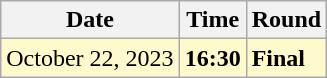<table class="wikitable">
<tr>
<th>Date</th>
<th>Time</th>
<th>Round</th>
</tr>
<tr style=background:lemonchiffon>
<td>October 22, 2023</td>
<td><strong>16:30</strong></td>
<td><strong>Final</strong></td>
</tr>
</table>
